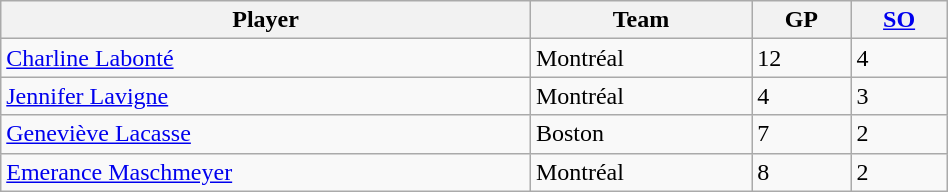<table class="wikitable" style="width:50%;">
<tr>
<th>Player</th>
<th>Team</th>
<th>GP</th>
<th><a href='#'>SO</a></th>
</tr>
<tr>
<td><a href='#'>Charline Labonté</a></td>
<td>Montréal</td>
<td>12</td>
<td>4</td>
</tr>
<tr>
<td><a href='#'>Jennifer Lavigne</a></td>
<td>Montréal</td>
<td>4</td>
<td>3</td>
</tr>
<tr>
<td><a href='#'>Geneviève Lacasse</a></td>
<td>Boston</td>
<td>7</td>
<td>2</td>
</tr>
<tr>
<td><a href='#'>Emerance Maschmeyer</a></td>
<td>Montréal</td>
<td>8</td>
<td>2</td>
</tr>
</table>
